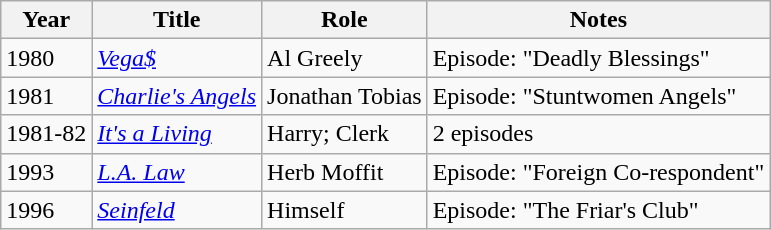<table class="wikitable">
<tr>
<th>Year</th>
<th>Title</th>
<th>Role</th>
<th>Notes</th>
</tr>
<tr>
<td>1980</td>
<td><em><a href='#'>Vega$</a></em></td>
<td>Al Greely</td>
<td>Episode: "Deadly Blessings"</td>
</tr>
<tr>
<td>1981</td>
<td><em><a href='#'>Charlie's Angels</a></em></td>
<td>Jonathan Tobias</td>
<td>Episode: "Stuntwomen Angels"</td>
</tr>
<tr>
<td>1981-82</td>
<td><em><a href='#'>It's a Living</a></em></td>
<td>Harry; Clerk</td>
<td>2 episodes</td>
</tr>
<tr>
<td>1993</td>
<td><em><a href='#'>L.A. Law</a></em></td>
<td>Herb Moffit</td>
<td>Episode: "Foreign Co-respondent"</td>
</tr>
<tr>
<td>1996</td>
<td><em><a href='#'>Seinfeld</a></em></td>
<td>Himself</td>
<td>Episode: "The Friar's Club"</td>
</tr>
</table>
